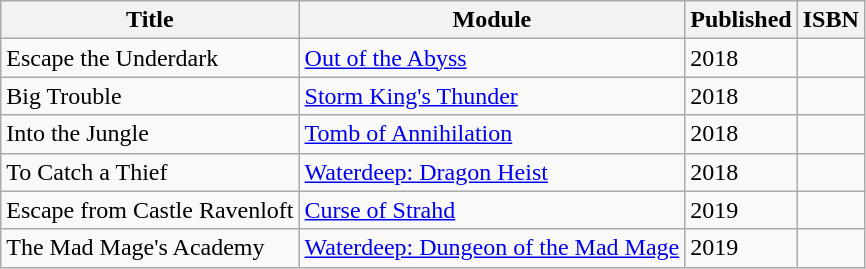<table class="sortable wikitable">
<tr>
<th>Title</th>
<th>Module</th>
<th>Published</th>
<th>ISBN</th>
</tr>
<tr>
<td>Escape the Underdark</td>
<td><a href='#'>Out of the Abyss</a></td>
<td>2018</td>
<td></td>
</tr>
<tr>
<td>Big Trouble</td>
<td><a href='#'>Storm King's Thunder</a></td>
<td>2018</td>
<td></td>
</tr>
<tr>
<td>Into the Jungle</td>
<td><a href='#'>Tomb of Annihilation</a></td>
<td>2018</td>
<td></td>
</tr>
<tr>
<td>To Catch a Thief</td>
<td><a href='#'>Waterdeep: Dragon Heist</a></td>
<td>2018</td>
<td></td>
</tr>
<tr>
<td>Escape from Castle Ravenloft</td>
<td><a href='#'>Curse of Strahd</a></td>
<td>2019</td>
<td></td>
</tr>
<tr>
<td>The Mad Mage's Academy</td>
<td><a href='#'>Waterdeep: Dungeon of the Mad Mage</a></td>
<td>2019</td>
<td></td>
</tr>
</table>
